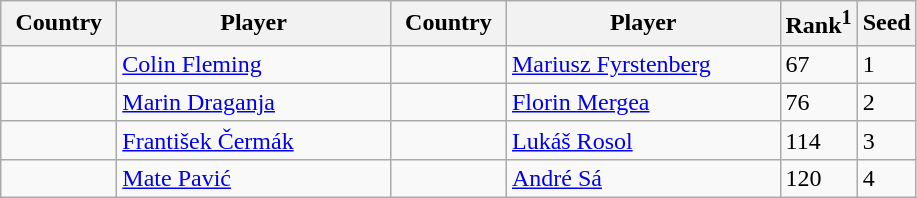<table class="sortable wikitable">
<tr>
<th width="70">Country</th>
<th width="175">Player</th>
<th width="70">Country</th>
<th width="175">Player</th>
<th>Rank<sup>1</sup></th>
<th>Seed</th>
</tr>
<tr>
<td></td>
<td><a href='#'>Colin Fleming</a></td>
<td></td>
<td><a href='#'>Mariusz Fyrstenberg</a></td>
<td>67</td>
<td>1</td>
</tr>
<tr>
<td></td>
<td><a href='#'>Marin Draganja</a></td>
<td></td>
<td><a href='#'>Florin Mergea</a></td>
<td>76</td>
<td>2</td>
</tr>
<tr>
<td></td>
<td><a href='#'>František Čermák</a></td>
<td></td>
<td><a href='#'>Lukáš Rosol</a></td>
<td>114</td>
<td>3</td>
</tr>
<tr>
<td></td>
<td><a href='#'>Mate Pavić</a></td>
<td></td>
<td><a href='#'>André Sá</a></td>
<td>120</td>
<td>4</td>
</tr>
</table>
